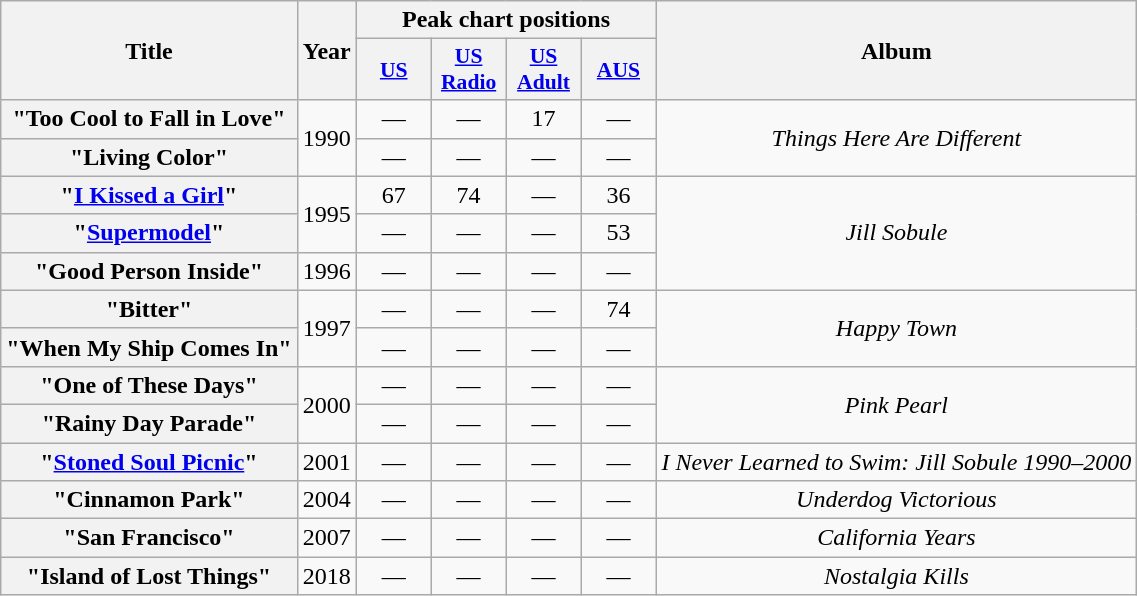<table class="wikitable plainrowheaders" style="text-align:center;">
<tr>
<th scope="col" rowspan="2">Title</th>
<th scope="col" rowspan="2">Year</th>
<th scope="col" colspan="4">Peak chart positions</th>
<th scope="col" rowspan="2">Album</th>
</tr>
<tr>
<th scope="col" style="width:3em; font-size:90%"><a href='#'>US</a><br></th>
<th scope="col" style="width:3em; font-size:90%"><a href='#'>US<br>Radio</a><br></th>
<th scope="col" style="width:3em; font-size:90%"><a href='#'>US<br>Adult</a><br></th>
<th scope="col" style="width:3em;font-size:90%;"><a href='#'>AUS</a><br></th>
</tr>
<tr>
<th scope="row">"Too Cool to Fall in Love"</th>
<td rowspan="2">1990</td>
<td>—</td>
<td>—</td>
<td>17</td>
<td>—</td>
<td rowspan="2"><em>Things Here Are Different</em></td>
</tr>
<tr>
<th scope="row">"Living Color"</th>
<td>—</td>
<td>—</td>
<td>—</td>
<td>—</td>
</tr>
<tr>
<th scope="row">"<a href='#'>I Kissed a Girl</a>"</th>
<td rowspan="2">1995</td>
<td>67</td>
<td>74</td>
<td>—</td>
<td>36</td>
<td rowspan="3"><em>Jill Sobule</em></td>
</tr>
<tr>
<th scope="row">"<a href='#'>Supermodel</a>"</th>
<td>—</td>
<td>—</td>
<td>—</td>
<td>53</td>
</tr>
<tr>
<th scope="row">"Good Person Inside"</th>
<td>1996</td>
<td>—</td>
<td>—</td>
<td>—</td>
<td>—</td>
</tr>
<tr>
<th scope="row">"Bitter"</th>
<td rowspan="2">1997</td>
<td>—</td>
<td>—</td>
<td>—</td>
<td>74</td>
<td rowspan="2"><em>Happy Town</em></td>
</tr>
<tr>
<th scope="row">"When My Ship Comes In"</th>
<td>—</td>
<td>—</td>
<td>—</td>
<td>—</td>
</tr>
<tr>
<th scope="row">"One of These Days"</th>
<td rowspan="2">2000</td>
<td>—</td>
<td>—</td>
<td>—</td>
<td>—</td>
<td rowspan="2"><em>Pink Pearl</em></td>
</tr>
<tr>
<th scope="row">"Rainy Day Parade"</th>
<td>—</td>
<td>—</td>
<td>—</td>
<td>—</td>
</tr>
<tr>
<th scope="row">"<a href='#'>Stoned Soul Picnic</a>"</th>
<td>2001</td>
<td>—</td>
<td>—</td>
<td>—</td>
<td>—</td>
<td><em>I Never Learned to Swim: Jill Sobule 1990–2000</em></td>
</tr>
<tr>
<th scope="row">"Cinnamon Park"</th>
<td>2004</td>
<td>—</td>
<td>—</td>
<td>—</td>
<td>—</td>
<td><em>Underdog Victorious</em></td>
</tr>
<tr>
<th scope="row">"San Francisco"</th>
<td>2007</td>
<td>—</td>
<td>—</td>
<td>—</td>
<td>—</td>
<td><em>California Years</em></td>
</tr>
<tr>
<th scope="row">"Island of Lost Things"</th>
<td>2018</td>
<td>—</td>
<td>—</td>
<td>—</td>
<td>—</td>
<td><em>Nostalgia Kills</em></td>
</tr>
</table>
